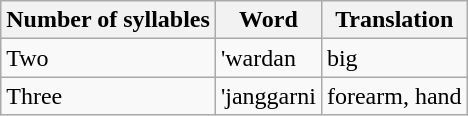<table class="wikitable">
<tr>
<th>Number of syllables</th>
<th>Word</th>
<th>Translation</th>
</tr>
<tr>
<td>Two</td>
<td>'wardan</td>
<td>big</td>
</tr>
<tr>
<td>Three</td>
<td>'janggarni</td>
<td>forearm, hand</td>
</tr>
</table>
